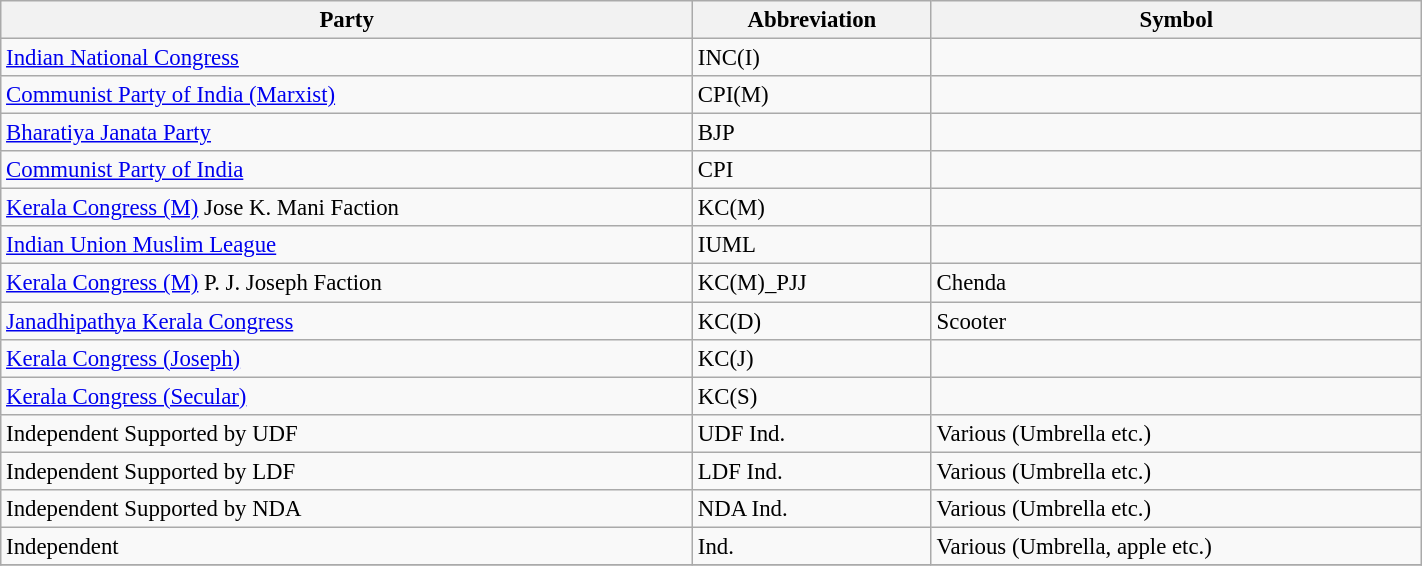<table class="wikitable sortable collapsible" cellpadding="5" style="width:75%; font-size:95%;">
<tr>
<th>Party</th>
<th>Abbreviation</th>
<th>Symbol</th>
</tr>
<tr>
<td><a href='#'>Indian National Congress</a></td>
<td>INC(I)</td>
<td></td>
</tr>
<tr>
<td><a href='#'>Communist Party of India (Marxist)</a></td>
<td>CPI(M)</td>
<td></td>
</tr>
<tr>
<td><a href='#'>Bharatiya Janata Party</a></td>
<td>BJP</td>
<td></td>
</tr>
<tr>
<td><a href='#'>Communist Party of India</a></td>
<td>CPI</td>
<td></td>
</tr>
<tr>
<td><a href='#'>Kerala Congress (M)</a> Jose K. Mani Faction</td>
<td>KC(M)</td>
<td></td>
</tr>
<tr>
<td><a href='#'>Indian Union Muslim League</a></td>
<td>IUML</td>
<td></td>
</tr>
<tr>
<td><a href='#'>Kerala Congress (M)</a> P. J. Joseph Faction</td>
<td>KC(M)_PJJ</td>
<td>Chenda</td>
</tr>
<tr>
<td><a href='#'>Janadhipathya Kerala Congress</a></td>
<td>KC(D)</td>
<td>Scooter</td>
</tr>
<tr>
<td><a href='#'>Kerala Congress (Joseph)</a></td>
<td>KC(J)</td>
<td></td>
</tr>
<tr>
<td><a href='#'>Kerala Congress (Secular)</a></td>
<td>KC(S)</td>
<td></td>
</tr>
<tr>
<td>Independent Supported by UDF</td>
<td>UDF Ind.</td>
<td>Various (Umbrella etc.)</td>
</tr>
<tr>
<td>Independent Supported by LDF</td>
<td>LDF Ind.</td>
<td>Various (Umbrella etc.)</td>
</tr>
<tr>
<td>Independent Supported by NDA</td>
<td>NDA Ind.</td>
<td>Various (Umbrella etc.)</td>
</tr>
<tr>
<td>Independent</td>
<td>Ind.</td>
<td>Various (Umbrella, apple etc.)</td>
</tr>
<tr>
</tr>
</table>
